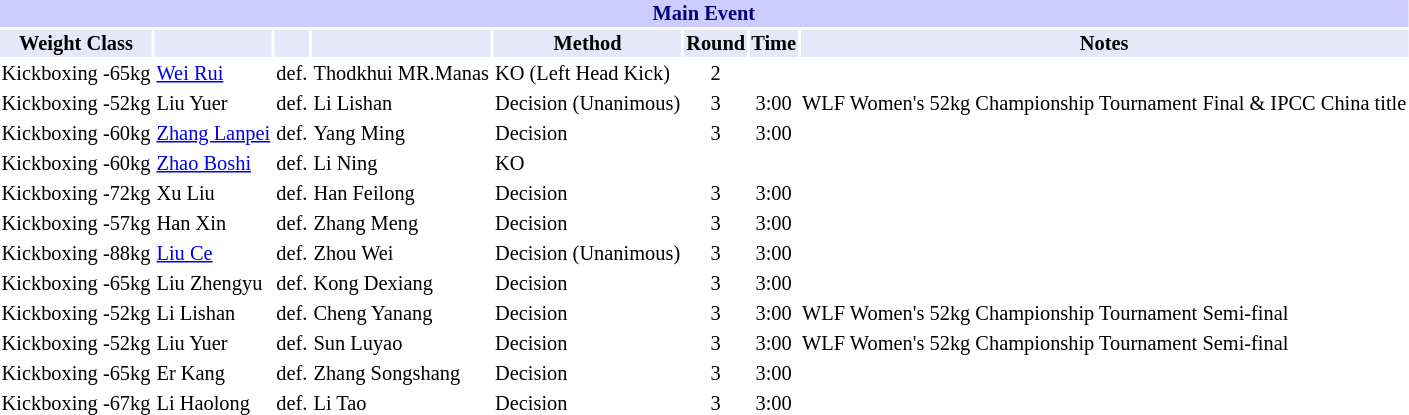<table class="toccolours" style="font-size: 85%;">
<tr>
<th colspan="8" style="background-color: #ccf; color: #000080; text-align: center;"><strong>Main Event</strong></th>
</tr>
<tr>
<th colspan="1" style="background-color: #E6E8FA; color: #000000; text-align: center;">Weight Class</th>
<th colspan="1" style="background-color: #E6E8FA; color: #000000; text-align: center;"></th>
<th colspan="1" style="background-color: #E6E8FA; color: #000000; text-align: center;"></th>
<th colspan="1" style="background-color: #E6E8FA; color: #000000; text-align: center;"></th>
<th colspan="1" style="background-color: #E6E8FA; color: #000000; text-align: center;">Method</th>
<th colspan="1" style="background-color: #E6E8FA; color: #000000; text-align: center;">Round</th>
<th colspan="1" style="background-color: #E6E8FA; color: #000000; text-align: center;">Time</th>
<th colspan="1" style="background-color: #E6E8FA; color: #000000; text-align: center;">Notes</th>
</tr>
<tr>
<td>Kickboxing -65kg</td>
<td> <a href='#'>Wei Rui</a></td>
<td align=center>def.</td>
<td> Thodkhui MR.Manas</td>
<td>KO (Left Head Kick)</td>
<td align=center>2</td>
<td align=center></td>
<td></td>
</tr>
<tr>
<td>Kickboxing -52kg</td>
<td> Liu Yuer</td>
<td align=center>def.</td>
<td> Li Lishan</td>
<td>Decision (Unanimous)</td>
<td align=center>3</td>
<td align=center>3:00</td>
<td>WLF Women's 52kg Championship Tournament Final & IPCC China title</td>
</tr>
<tr>
<td>Kickboxing -60kg</td>
<td> <a href='#'>Zhang Lanpei</a></td>
<td align=center>def.</td>
<td> Yang Ming</td>
<td>Decision</td>
<td align=center>3</td>
<td align=center>3:00</td>
<td></td>
</tr>
<tr>
<td>Kickboxing -60kg</td>
<td> <a href='#'>Zhao Boshi</a></td>
<td align=center>def.</td>
<td> Li Ning</td>
<td>KO</td>
<td align=center></td>
<td align=center></td>
<td></td>
</tr>
<tr>
<td>Kickboxing -72kg</td>
<td> Xu Liu</td>
<td align=center>def.</td>
<td> Han Feilong</td>
<td>Decision</td>
<td align=center>3</td>
<td align=center>3:00</td>
<td></td>
</tr>
<tr>
<td>Kickboxing -57kg</td>
<td> Han Xin</td>
<td align=center>def.</td>
<td> Zhang Meng</td>
<td>Decision</td>
<td align=center>3</td>
<td align=center>3:00</td>
<td></td>
</tr>
<tr>
<td>Kickboxing -88kg</td>
<td> <a href='#'>Liu Ce</a></td>
<td align=center>def.</td>
<td> Zhou Wei</td>
<td>Decision (Unanimous)</td>
<td align=center>3</td>
<td align=center>3:00</td>
<td></td>
</tr>
<tr>
<td>Kickboxing -65kg</td>
<td> Liu Zhengyu</td>
<td align=center>def.</td>
<td> Kong Dexiang</td>
<td>Decision</td>
<td align=center>3</td>
<td align=center>3:00</td>
<td></td>
</tr>
<tr>
<td>Kickboxing -52kg</td>
<td> Li Lishan</td>
<td align=center>def.</td>
<td> Cheng Yanang</td>
<td>Decision</td>
<td align=center>3</td>
<td align=center>3:00</td>
<td>WLF Women's 52kg Championship Tournament Semi-final</td>
<td></td>
</tr>
<tr>
<td>Kickboxing -52kg</td>
<td> Liu Yuer</td>
<td align=center>def.</td>
<td> Sun Luyao</td>
<td>Decision</td>
<td align=center>3</td>
<td align=center>3:00</td>
<td>WLF Women's 52kg Championship Tournament Semi-final</td>
</tr>
<tr>
<td>Kickboxing -65kg</td>
<td> Er Kang</td>
<td align=center>def.</td>
<td> Zhang Songshang</td>
<td>Decision</td>
<td align=center>3</td>
<td align=center>3:00</td>
<td></td>
</tr>
<tr>
<td>Kickboxing -67kg</td>
<td> Li Haolong</td>
<td align=center>def.</td>
<td> Li Tao</td>
<td>Decision</td>
<td align=center>3</td>
<td align=center>3:00</td>
<td></td>
</tr>
</table>
